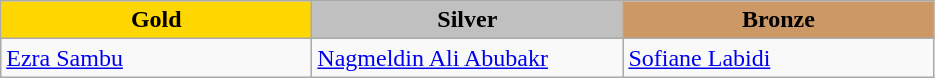<table class="wikitable" style="text-align:left">
<tr align="center">
<td width=200 bgcolor=gold><strong>Gold</strong></td>
<td width=200 bgcolor=silver><strong>Silver</strong></td>
<td width=200 bgcolor=CC9966><strong>Bronze</strong></td>
</tr>
<tr>
<td><a href='#'>Ezra Sambu</a><br><em></em></td>
<td><a href='#'>Nagmeldin Ali Abubakr</a><br><em></em></td>
<td><a href='#'>Sofiane Labidi</a><br><em></em></td>
</tr>
</table>
